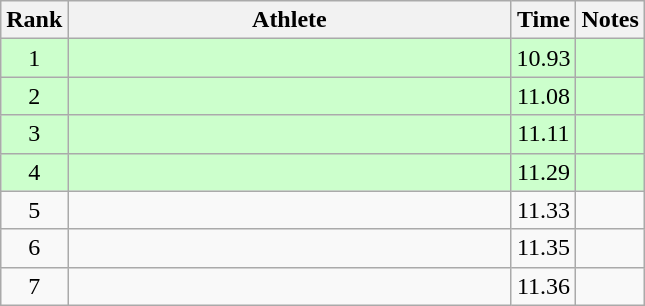<table class="wikitable" style="text-align:center">
<tr>
<th>Rank</th>
<th Style="width:18em">Athlete</th>
<th>Time</th>
<th>Notes</th>
</tr>
<tr style="background:#cfc">
<td>1</td>
<td style="text-align:left"></td>
<td>10.93</td>
<td></td>
</tr>
<tr style="background:#cfc">
<td>2</td>
<td style="text-align:left"></td>
<td>11.08</td>
<td></td>
</tr>
<tr style="background:#cfc">
<td>3</td>
<td style="text-align:left"></td>
<td>11.11</td>
<td></td>
</tr>
<tr style="background:#cfc">
<td>4</td>
<td style="text-align:left"></td>
<td>11.29</td>
<td></td>
</tr>
<tr>
<td>5</td>
<td style="text-align:left"></td>
<td>11.33</td>
<td></td>
</tr>
<tr>
<td>6</td>
<td style="text-align:left"></td>
<td>11.35</td>
<td></td>
</tr>
<tr>
<td>7</td>
<td style="text-align:left"></td>
<td>11.36</td>
<td></td>
</tr>
</table>
